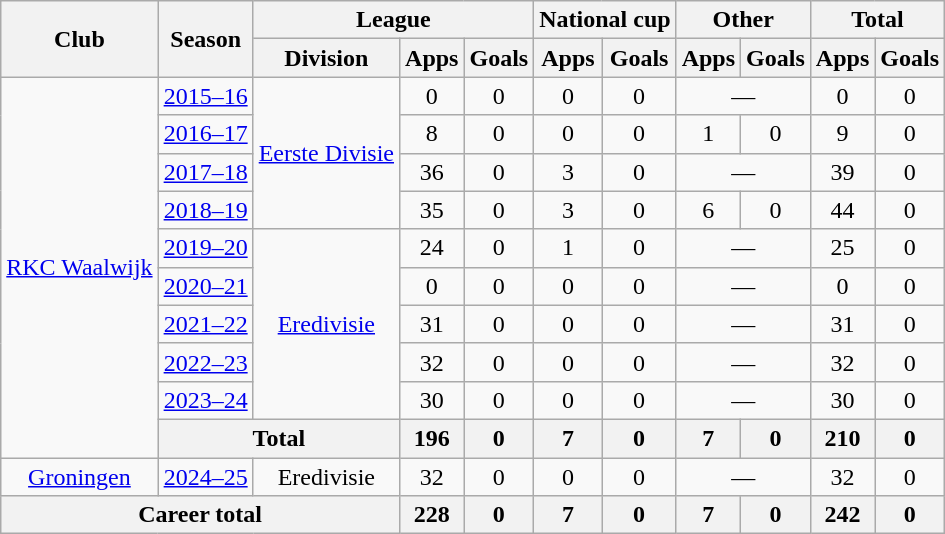<table class="wikitable" style="text-align: center">
<tr>
<th rowspan="2">Club</th>
<th rowspan="2">Season</th>
<th colspan="3">League</th>
<th colspan="2">National cup</th>
<th colspan="2">Other</th>
<th colspan="2">Total</th>
</tr>
<tr>
<th>Division</th>
<th>Apps</th>
<th>Goals</th>
<th>Apps</th>
<th>Goals</th>
<th>Apps</th>
<th>Goals</th>
<th>Apps</th>
<th>Goals</th>
</tr>
<tr>
<td rowspan="10"><a href='#'>RKC Waalwijk</a></td>
<td><a href='#'>2015–16</a></td>
<td rowspan="4"><a href='#'>Eerste Divisie</a></td>
<td>0</td>
<td>0</td>
<td>0</td>
<td>0</td>
<td colspan="2">—</td>
<td>0</td>
<td>0</td>
</tr>
<tr>
<td><a href='#'>2016–17</a></td>
<td>8</td>
<td>0</td>
<td>0</td>
<td>0</td>
<td>1</td>
<td>0</td>
<td>9</td>
<td>0</td>
</tr>
<tr>
<td><a href='#'>2017–18</a></td>
<td>36</td>
<td>0</td>
<td>3</td>
<td>0</td>
<td colspan="2">—</td>
<td>39</td>
<td>0</td>
</tr>
<tr>
<td><a href='#'>2018–19</a></td>
<td>35</td>
<td>0</td>
<td>3</td>
<td>0</td>
<td>6</td>
<td>0</td>
<td>44</td>
<td>0</td>
</tr>
<tr>
<td><a href='#'>2019–20</a></td>
<td rowspan="5"><a href='#'>Eredivisie</a></td>
<td>24</td>
<td>0</td>
<td>1</td>
<td>0</td>
<td colspan="2">—</td>
<td>25</td>
<td>0</td>
</tr>
<tr>
<td><a href='#'>2020–21</a></td>
<td>0</td>
<td>0</td>
<td>0</td>
<td>0</td>
<td colspan="2">—</td>
<td>0</td>
<td>0</td>
</tr>
<tr>
<td><a href='#'>2021–22</a></td>
<td>31</td>
<td>0</td>
<td>0</td>
<td>0</td>
<td colspan="2">—</td>
<td>31</td>
<td>0</td>
</tr>
<tr>
<td><a href='#'>2022–23</a></td>
<td>32</td>
<td>0</td>
<td>0</td>
<td>0</td>
<td colspan="2">—</td>
<td>32</td>
<td>0</td>
</tr>
<tr>
<td><a href='#'>2023–24</a></td>
<td>30</td>
<td>0</td>
<td>0</td>
<td>0</td>
<td colspan="2">—</td>
<td>30</td>
<td>0</td>
</tr>
<tr>
<th colspan="2">Total</th>
<th>196</th>
<th>0</th>
<th>7</th>
<th>0</th>
<th>7</th>
<th>0</th>
<th>210</th>
<th>0</th>
</tr>
<tr>
<td><a href='#'>Groningen</a></td>
<td><a href='#'>2024–25</a></td>
<td>Eredivisie</td>
<td>32</td>
<td>0</td>
<td>0</td>
<td>0</td>
<td colspan="2">—</td>
<td>32</td>
<td>0</td>
</tr>
<tr>
<th colspan="3">Career total</th>
<th>228</th>
<th>0</th>
<th>7</th>
<th>0</th>
<th>7</th>
<th>0</th>
<th>242</th>
<th>0</th>
</tr>
</table>
